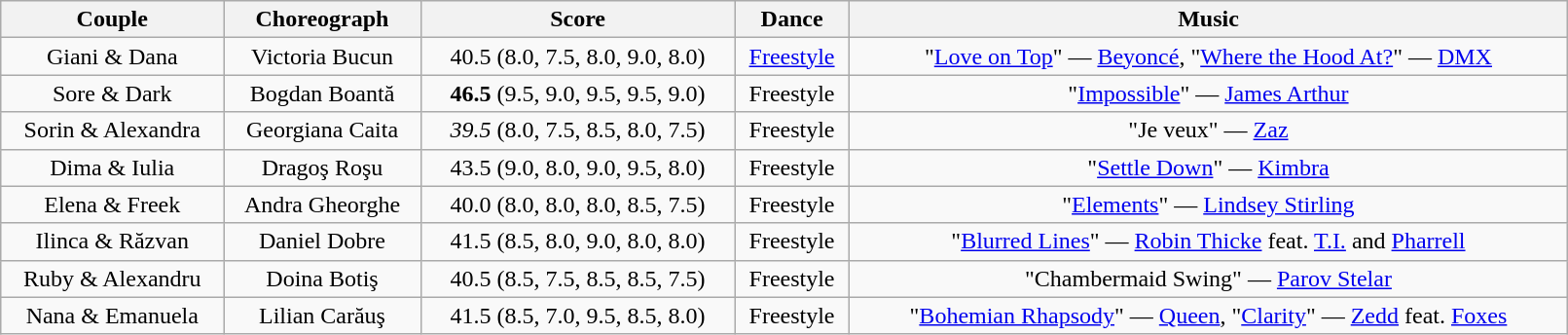<table class="wikitable" style="text-align: center; width:85%;">
<tr>
<th>Couple</th>
<th>Choreograph</th>
<th>Score</th>
<th>Dance</th>
<th>Music</th>
</tr>
<tr>
<td>Giani & Dana</td>
<td>Victoria Bucun</td>
<td>40.5 (8.0, 7.5, 8.0, 9.0, 8.0)</td>
<td><a href='#'>Freestyle</a></td>
<td>"<a href='#'>Love on Top</a>" — <a href='#'>Beyoncé</a>, "<a href='#'>Where the Hood At?</a>" — <a href='#'>DMX</a></td>
</tr>
<tr>
<td>Sore & Dark</td>
<td>Bogdan Boantă</td>
<td><span><strong>46.5</strong> (9.5, 9.0, 9.5, 9.5, 9.0)</span></td>
<td>Freestyle</td>
<td>"<a href='#'>Impossible</a>" — <a href='#'>James Arthur</a></td>
</tr>
<tr>
<td>Sorin & Alexandra</td>
<td>Georgiana Caita</td>
<td><span><em>39.5</em> (8.0, 7.5, 8.5, 8.0, 7.5)</span></td>
<td>Freestyle</td>
<td>"Je veux" — <a href='#'>Zaz</a></td>
</tr>
<tr>
<td>Dima & Iulia</td>
<td>Dragoş Roşu</td>
<td>43.5 (9.0, 8.0, 9.0, 9.5, 8.0)</td>
<td>Freestyle</td>
<td>"<a href='#'>Settle Down</a>" — <a href='#'>Kimbra</a></td>
</tr>
<tr>
<td>Elena & Freek</td>
<td>Andra Gheorghe</td>
<td>40.0 (8.0, 8.0, 8.0, 8.5, 7.5)</td>
<td>Freestyle</td>
<td>"<a href='#'>Elements</a>" — <a href='#'>Lindsey Stirling</a></td>
</tr>
<tr>
<td>Ilinca & Răzvan</td>
<td>Daniel Dobre</td>
<td>41.5 (8.5, 8.0, 9.0, 8.0, 8.0)</td>
<td>Freestyle</td>
<td>"<a href='#'>Blurred Lines</a>" — <a href='#'>Robin Thicke</a> feat. <a href='#'>T.I.</a> and <a href='#'>Pharrell</a></td>
</tr>
<tr>
<td>Ruby & Alexandru</td>
<td>Doina Botiş</td>
<td>40.5 (8.5, 7.5, 8.5, 8.5, 7.5)</td>
<td>Freestyle</td>
<td>"Chambermaid Swing" — <a href='#'>Parov Stelar</a></td>
</tr>
<tr>
<td>Nana & Emanuela</td>
<td>Lilian Carăuş</td>
<td>41.5 (8.5, 7.0, 9.5, 8.5, 8.0)</td>
<td>Freestyle</td>
<td>"<a href='#'>Bohemian Rhapsody</a>" — <a href='#'>Queen</a>, "<a href='#'>Clarity</a>" — <a href='#'>Zedd</a> feat. <a href='#'>Foxes</a></td>
</tr>
</table>
